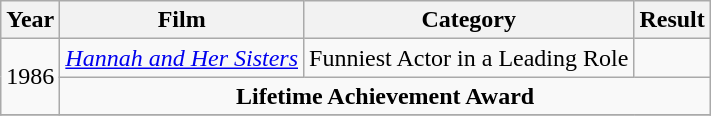<table class="wikitable">
<tr>
<th>Year</th>
<th>Film</th>
<th>Category</th>
<th>Result</th>
</tr>
<tr>
<td rowspan="2">1986</td>
<td><em><a href='#'>Hannah and Her Sisters</a></em></td>
<td>Funniest Actor in a Leading Role</td>
<td></td>
</tr>
<tr>
<td colspan="3" align="center"><strong>Lifetime Achievement Award</strong></td>
</tr>
<tr>
</tr>
</table>
